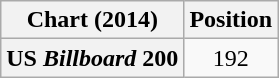<table class="wikitable plainrowheaders" style="text-align:center">
<tr>
<th scope="col">Chart (2014)</th>
<th scope="col">Position</th>
</tr>
<tr>
<th scope="row">US <em>Billboard</em> 200</th>
<td>192</td>
</tr>
</table>
